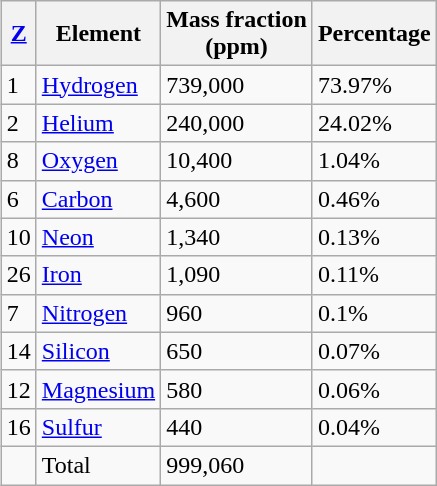<table class="wikitable sortable" style="float:right; margin-left:1em;">
<tr>
<th><a href='#'>Z</a></th>
<th>Element</th>
<th>Mass fraction<br> (ppm)</th>
<th>Percentage</th>
</tr>
<tr>
<td>1</td>
<td><a href='#'>Hydrogen</a></td>
<td> 739,000</td>
<td> 73.97%</td>
</tr>
<tr>
<td>2</td>
<td><a href='#'>Helium</a></td>
<td> 240,000</td>
<td> 24.02%</td>
</tr>
<tr>
<td>8</td>
<td><a href='#'>Oxygen</a></td>
<td> 10,400</td>
<td> 1.04%</td>
</tr>
<tr>
<td>6</td>
<td><a href='#'>Carbon</a></td>
<td> 4,600</td>
<td> 0.46%</td>
</tr>
<tr>
<td>10</td>
<td><a href='#'>Neon</a></td>
<td> 1,340</td>
<td> 0.13%</td>
</tr>
<tr>
<td>26</td>
<td><a href='#'>Iron</a></td>
<td> 1,090</td>
<td> 0.11%</td>
</tr>
<tr>
<td>7</td>
<td><a href='#'>Nitrogen</a></td>
<td>   960</td>
<td> 0.1%</td>
</tr>
<tr>
<td>14</td>
<td><a href='#'>Silicon</a></td>
<td>   650</td>
<td> 0.07%</td>
</tr>
<tr>
<td>12</td>
<td><a href='#'>Magnesium</a></td>
<td>   580</td>
<td> 0.06%</td>
</tr>
<tr>
<td>16</td>
<td><a href='#'>Sulfur</a></td>
<td>   440</td>
<td> 0.04%</td>
</tr>
<tr>
<td></td>
<td>Total</td>
<td> 999,060</td>
</tr>
</table>
